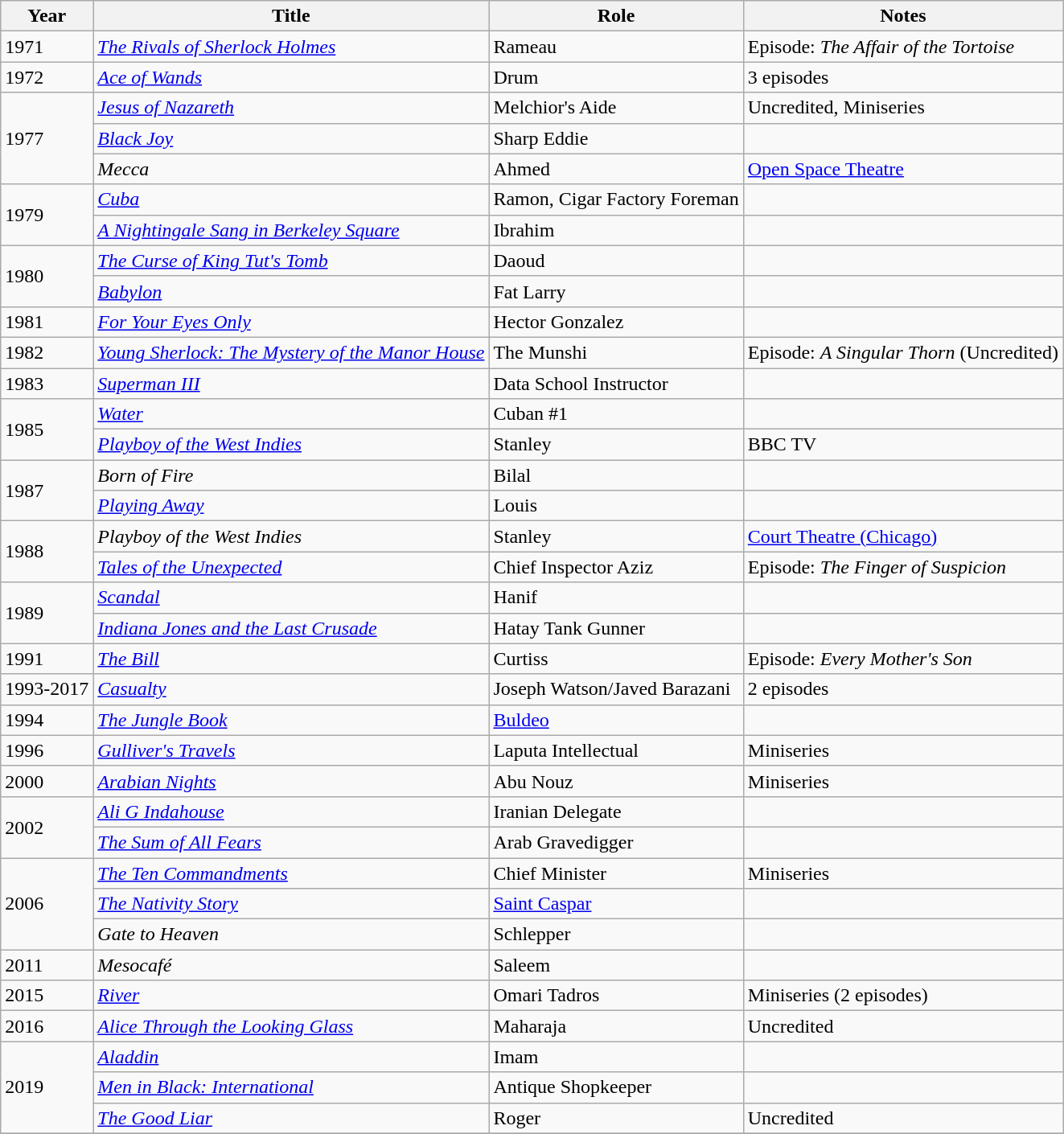<table class="wikitable">
<tr>
<th>Year</th>
<th>Title</th>
<th>Role</th>
<th>Notes</th>
</tr>
<tr>
<td>1971</td>
<td><em><a href='#'>The Rivals of Sherlock Holmes</a></em></td>
<td>Rameau</td>
<td>Episode: <em>The Affair of the Tortoise</em></td>
</tr>
<tr>
<td>1972</td>
<td><em><a href='#'>Ace of Wands</a></em></td>
<td>Drum</td>
<td>3 episodes</td>
</tr>
<tr>
<td rowspan=3>1977</td>
<td><em><a href='#'>Jesus of Nazareth</a></em></td>
<td>Melchior's Aide</td>
<td>Uncredited, Miniseries</td>
</tr>
<tr>
<td><em><a href='#'>Black Joy</a></em></td>
<td>Sharp Eddie</td>
<td></td>
</tr>
<tr>
<td><em>Mecca</em></td>
<td>Ahmed</td>
<td><a href='#'>Open Space Theatre</a></td>
</tr>
<tr>
<td rowspan=2>1979</td>
<td><em><a href='#'>Cuba</a></em></td>
<td>Ramon, Cigar Factory Foreman</td>
<td></td>
</tr>
<tr>
<td><em><a href='#'>A Nightingale Sang in Berkeley Square</a></em></td>
<td>Ibrahim</td>
<td></td>
</tr>
<tr>
<td rowspan=2>1980</td>
<td><em><a href='#'>The Curse of King Tut's Tomb</a></em></td>
<td>Daoud</td>
<td></td>
</tr>
<tr>
<td><em><a href='#'>Babylon</a></em></td>
<td>Fat Larry</td>
<td></td>
</tr>
<tr>
<td>1981</td>
<td><em><a href='#'>For Your Eyes Only</a></em></td>
<td>Hector Gonzalez</td>
<td></td>
</tr>
<tr>
<td>1982</td>
<td><em><a href='#'>Young Sherlock: The Mystery of the Manor House</a></em></td>
<td>The Munshi</td>
<td>Episode: <em>A Singular Thorn</em> (Uncredited)</td>
</tr>
<tr>
<td>1983</td>
<td><em><a href='#'>Superman III</a></em></td>
<td>Data School Instructor</td>
<td></td>
</tr>
<tr>
<td Rowspan=2>1985</td>
<td><em><a href='#'>Water</a></em></td>
<td>Cuban #1</td>
<td></td>
</tr>
<tr>
<td><em><a href='#'>Playboy of the West Indies</a></em></td>
<td>Stanley</td>
<td>BBC TV</td>
</tr>
<tr>
<td rowspan=2>1987</td>
<td><em>Born of Fire</em></td>
<td>Bilal</td>
<td></td>
</tr>
<tr>
<td><em><a href='#'>Playing Away</a></em></td>
<td>Louis</td>
<td></td>
</tr>
<tr>
<td rowspan=2>1988</td>
<td><em>Playboy of the West Indies</em></td>
<td>Stanley</td>
<td><a href='#'>Court Theatre (Chicago)</a></td>
</tr>
<tr>
<td><em><a href='#'>Tales of the Unexpected</a></em></td>
<td>Chief Inspector Aziz</td>
<td>Episode: <em>The Finger of Suspicion</em></td>
</tr>
<tr>
<td rowspan=2>1989</td>
<td><em><a href='#'>Scandal</a></em></td>
<td>Hanif</td>
<td></td>
</tr>
<tr>
<td><em><a href='#'>Indiana Jones and the Last Crusade</a></em></td>
<td>Hatay Tank Gunner</td>
<td></td>
</tr>
<tr>
<td>1991</td>
<td><em><a href='#'>The Bill</a></em></td>
<td>Curtiss</td>
<td>Episode: <em>Every Mother's Son</em></td>
</tr>
<tr>
<td>1993-2017</td>
<td><em><a href='#'>Casualty</a></em></td>
<td>Joseph Watson/Javed Barazani</td>
<td>2 episodes</td>
</tr>
<tr>
<td>1994</td>
<td><em><a href='#'>The Jungle Book</a></em></td>
<td><a href='#'>Buldeo</a></td>
<td></td>
</tr>
<tr>
<td>1996</td>
<td><em><a href='#'>Gulliver's Travels</a></em></td>
<td>Laputa Intellectual</td>
<td>Miniseries</td>
</tr>
<tr>
<td>2000</td>
<td><em><a href='#'>Arabian Nights</a></em></td>
<td>Abu Nouz</td>
<td>Miniseries</td>
</tr>
<tr>
<td rowspan=2>2002</td>
<td><em><a href='#'>Ali G Indahouse</a></em></td>
<td>Iranian Delegate</td>
<td></td>
</tr>
<tr>
<td><em><a href='#'>The Sum of All Fears</a></em></td>
<td>Arab Gravedigger</td>
<td></td>
</tr>
<tr>
<td rowspan=3>2006</td>
<td><em><a href='#'>The Ten Commandments</a></em></td>
<td>Chief Minister</td>
<td>Miniseries</td>
</tr>
<tr>
<td><em><a href='#'>The Nativity Story</a></em></td>
<td><a href='#'>Saint Caspar</a></td>
<td></td>
</tr>
<tr>
<td><em>Gate to Heaven</em></td>
<td>Schlepper</td>
<td></td>
</tr>
<tr>
<td>2011</td>
<td><em>Mesocafé</em></td>
<td>Saleem</td>
<td></td>
</tr>
<tr>
<td>2015</td>
<td><em><a href='#'>River</a></em></td>
<td>Omari Tadros</td>
<td>Miniseries (2 episodes)</td>
</tr>
<tr>
<td>2016</td>
<td><em><a href='#'>Alice Through the Looking Glass</a></em></td>
<td>Maharaja</td>
<td>Uncredited</td>
</tr>
<tr>
<td rowspan=3>2019</td>
<td><em><a href='#'>Aladdin</a></em></td>
<td>Imam</td>
<td></td>
</tr>
<tr>
<td><em><a href='#'>Men in Black: International</a></em></td>
<td>Antique Shopkeeper</td>
<td></td>
</tr>
<tr>
<td><em><a href='#'>The Good Liar</a></em></td>
<td>Roger</td>
<td>Uncredited</td>
</tr>
<tr>
</tr>
</table>
